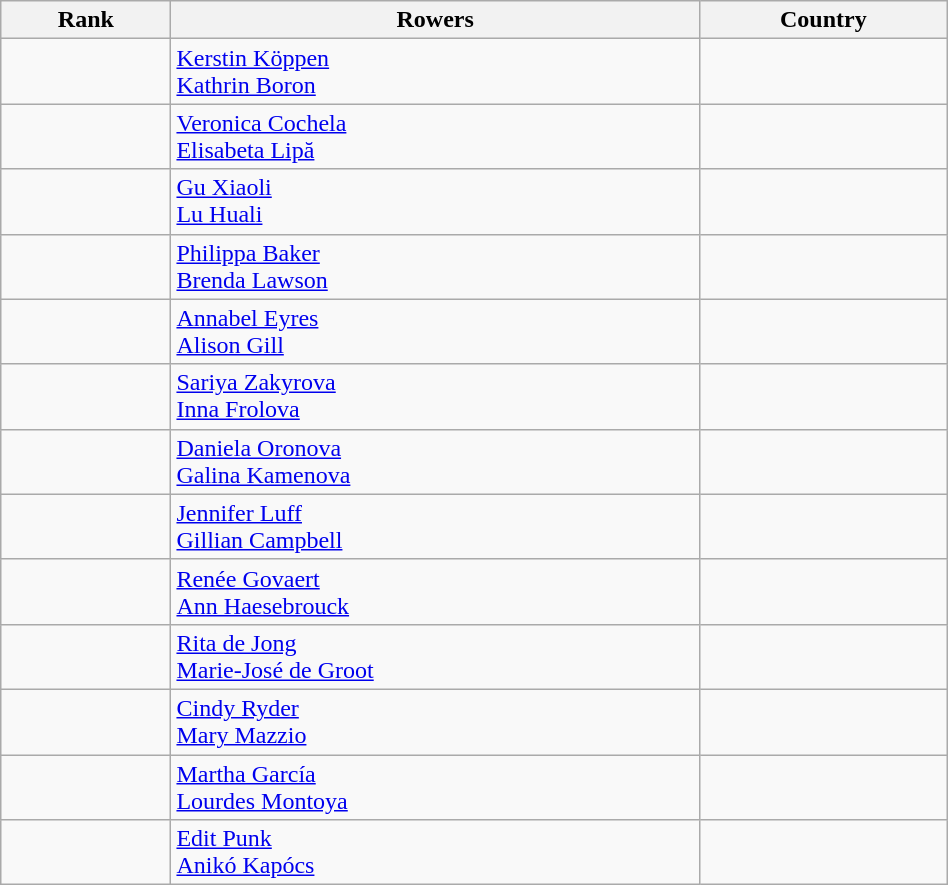<table class="wikitable" width=50%>
<tr>
<th>Rank</th>
<th>Rowers</th>
<th>Country</th>
</tr>
<tr>
<td></td>
<td><a href='#'>Kerstin Köppen</a><br><a href='#'>Kathrin Boron</a></td>
<td></td>
</tr>
<tr>
<td></td>
<td><a href='#'>Veronica Cochela</a><br><a href='#'>Elisabeta Lipă</a></td>
<td></td>
</tr>
<tr>
<td></td>
<td><a href='#'>Gu Xiaoli</a><br><a href='#'>Lu Huali</a></td>
<td></td>
</tr>
<tr>
<td></td>
<td><a href='#'>Philippa Baker</a><br><a href='#'>Brenda Lawson</a></td>
<td></td>
</tr>
<tr>
<td></td>
<td><a href='#'>Annabel Eyres</a><br><a href='#'>Alison Gill</a></td>
<td></td>
</tr>
<tr>
<td></td>
<td><a href='#'>Sariya Zakyrova</a><br><a href='#'>Inna Frolova</a></td>
<td></td>
</tr>
<tr>
<td></td>
<td><a href='#'>Daniela Oronova</a><br><a href='#'>Galina Kamenova</a></td>
<td></td>
</tr>
<tr>
<td></td>
<td><a href='#'>Jennifer Luff</a><br><a href='#'>Gillian Campbell</a></td>
<td></td>
</tr>
<tr>
<td></td>
<td><a href='#'>Renée Govaert</a><br><a href='#'>Ann Haesebrouck</a></td>
<td></td>
</tr>
<tr>
<td></td>
<td><a href='#'>Rita de Jong</a><br><a href='#'>Marie-José de Groot</a></td>
<td></td>
</tr>
<tr>
<td></td>
<td><a href='#'>Cindy Ryder</a><br><a href='#'>Mary Mazzio</a></td>
<td></td>
</tr>
<tr>
<td></td>
<td><a href='#'>Martha García</a><br><a href='#'>Lourdes Montoya</a></td>
<td></td>
</tr>
<tr>
<td></td>
<td><a href='#'>Edit Punk</a><br><a href='#'>Anikó Kapócs</a></td>
<td></td>
</tr>
</table>
